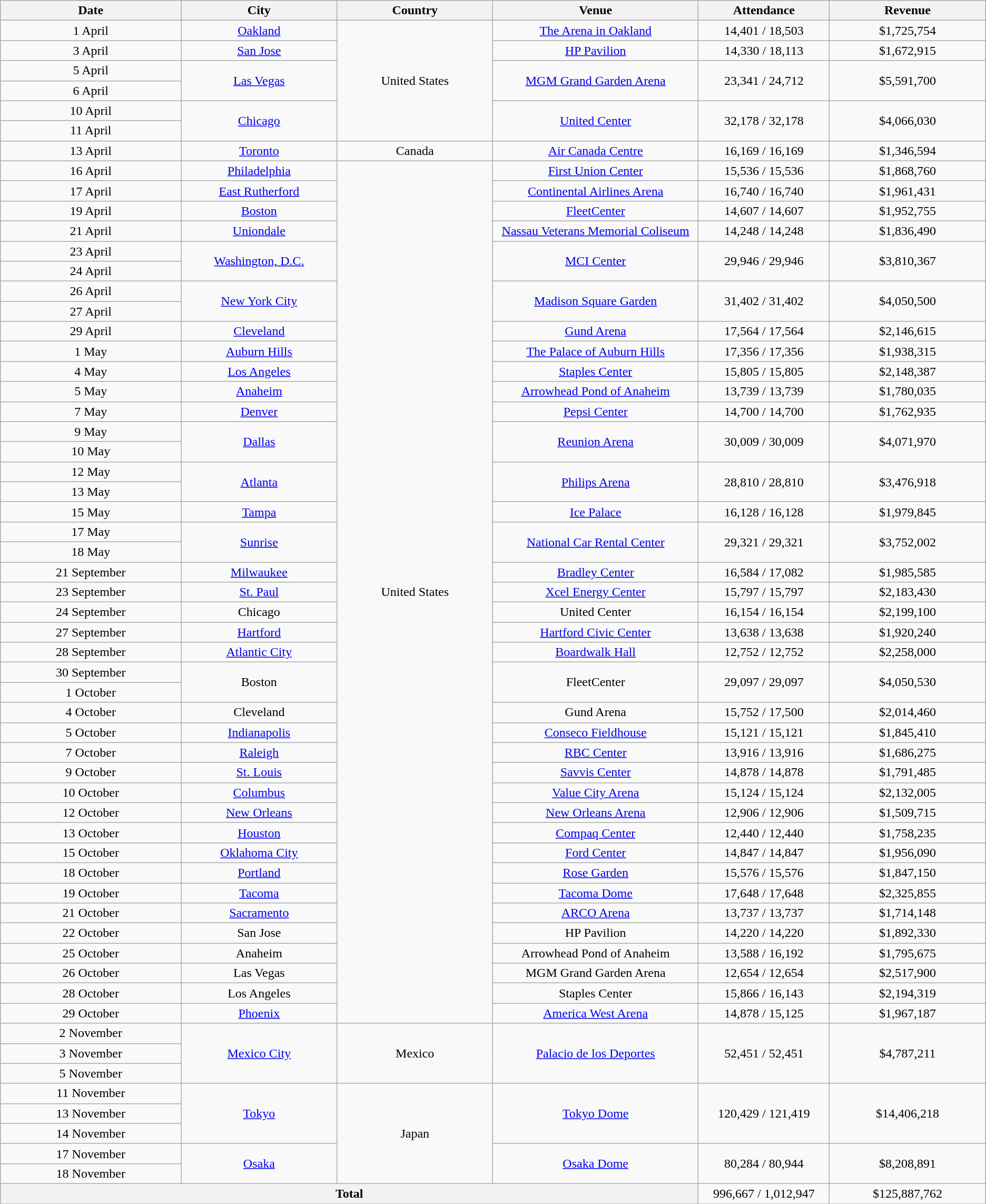<table class="wikitable" style="text-align:center;">
<tr>
<th scope="col" style="width:14em;">Date</th>
<th scope="col" style="width:12em;">City</th>
<th scope="col" style="width:12em;">Country</th>
<th scope="col" style="width:16em;">Venue</th>
<th scope="col" style="width:10em;">Attendance</th>
<th scope="col" style="width:12em;">Revenue</th>
</tr>
<tr>
<td>1 April</td>
<td><a href='#'>Oakland</a></td>
<td rowspan="6">United States</td>
<td><a href='#'>The Arena in Oakland</a></td>
<td>14,401 / 18,503</td>
<td>$1,725,754</td>
</tr>
<tr>
<td>3 April</td>
<td><a href='#'>San Jose</a></td>
<td><a href='#'>HP Pavilion</a></td>
<td>14,330 / 18,113</td>
<td>$1,672,915</td>
</tr>
<tr>
<td>5 April</td>
<td rowspan="2"><a href='#'>Las Vegas</a></td>
<td rowspan="2"><a href='#'>MGM Grand Garden Arena</a></td>
<td rowspan="2">23,341 / 24,712</td>
<td rowspan="2">$5,591,700</td>
</tr>
<tr>
<td>6 April</td>
</tr>
<tr>
<td>10 April</td>
<td rowspan="2"><a href='#'>Chicago</a></td>
<td rowspan="2"><a href='#'>United Center</a></td>
<td rowspan="2">32,178 / 32,178</td>
<td rowspan="2">$4,066,030</td>
</tr>
<tr>
<td>11 April</td>
</tr>
<tr>
<td>13 April</td>
<td><a href='#'>Toronto</a></td>
<td>Canada</td>
<td><a href='#'>Air Canada Centre</a></td>
<td>16,169 / 16,169</td>
<td>$1,346,594</td>
</tr>
<tr>
<td>16 April</td>
<td><a href='#'>Philadelphia</a></td>
<td rowspan="43">United States</td>
<td><a href='#'>First Union Center</a></td>
<td>15,536 / 15,536</td>
<td>$1,868,760</td>
</tr>
<tr>
<td>17 April</td>
<td><a href='#'>East Rutherford</a></td>
<td><a href='#'>Continental Airlines Arena</a></td>
<td>16,740 / 16,740</td>
<td>$1,961,431</td>
</tr>
<tr>
<td>19 April</td>
<td><a href='#'>Boston</a></td>
<td><a href='#'>FleetCenter</a></td>
<td>14,607 / 14,607</td>
<td>$1,952,755</td>
</tr>
<tr>
<td>21 April</td>
<td><a href='#'>Uniondale</a></td>
<td><a href='#'>Nassau Veterans Memorial Coliseum</a></td>
<td>14,248 / 14,248</td>
<td>$1,836,490</td>
</tr>
<tr>
<td>23 April</td>
<td rowspan="2"><a href='#'>Washington, D.C.</a></td>
<td rowspan="2"><a href='#'>MCI Center</a></td>
<td rowspan="2">29,946 / 29,946</td>
<td rowspan="2">$3,810,367</td>
</tr>
<tr>
<td>24 April</td>
</tr>
<tr>
<td>26 April</td>
<td rowspan="2"><a href='#'>New York City</a></td>
<td rowspan="2"><a href='#'>Madison Square Garden</a></td>
<td rowspan="2">31,402 / 31,402</td>
<td rowspan="2">$4,050,500</td>
</tr>
<tr>
<td>27 April</td>
</tr>
<tr>
<td>29 April</td>
<td><a href='#'>Cleveland</a></td>
<td><a href='#'>Gund Arena</a></td>
<td>17,564 / 17,564</td>
<td>$2,146,615</td>
</tr>
<tr>
<td>1 May</td>
<td><a href='#'>Auburn Hills</a></td>
<td><a href='#'>The Palace of Auburn Hills</a></td>
<td>17,356 / 17,356</td>
<td>$1,938,315</td>
</tr>
<tr>
<td>4 May</td>
<td><a href='#'>Los Angeles</a></td>
<td><a href='#'>Staples Center</a></td>
<td>15,805 / 15,805</td>
<td>$2,148,387</td>
</tr>
<tr>
<td>5 May</td>
<td><a href='#'>Anaheim</a></td>
<td><a href='#'>Arrowhead Pond of Anaheim</a></td>
<td>13,739 / 13,739</td>
<td>$1,780,035</td>
</tr>
<tr>
<td>7 May</td>
<td><a href='#'>Denver</a></td>
<td><a href='#'>Pepsi Center</a></td>
<td>14,700 / 14,700</td>
<td>$1,762,935</td>
</tr>
<tr>
<td>9 May</td>
<td rowspan="2"><a href='#'>Dallas</a></td>
<td rowspan="2"><a href='#'>Reunion Arena</a></td>
<td rowspan="2">30,009 / 30,009</td>
<td rowspan="2">$4,071,970</td>
</tr>
<tr>
<td>10 May</td>
</tr>
<tr>
<td>12 May</td>
<td rowspan="2"><a href='#'>Atlanta</a></td>
<td rowspan="2"><a href='#'>Philips Arena</a></td>
<td rowspan="2">28,810 / 28,810</td>
<td rowspan="2">$3,476,918</td>
</tr>
<tr>
<td>13 May</td>
</tr>
<tr>
<td>15 May</td>
<td><a href='#'>Tampa</a></td>
<td><a href='#'>Ice Palace</a></td>
<td>16,128 / 16,128</td>
<td>$1,979,845</td>
</tr>
<tr>
<td>17 May</td>
<td rowspan="2"><a href='#'>Sunrise</a></td>
<td rowspan="2"><a href='#'>National Car Rental Center</a></td>
<td rowspan="2">29,321 / 29,321</td>
<td rowspan="2">$3,752,002</td>
</tr>
<tr>
<td>18 May</td>
</tr>
<tr>
<td>21 September</td>
<td><a href='#'>Milwaukee</a></td>
<td><a href='#'>Bradley Center</a></td>
<td>16,584 / 17,082</td>
<td>$1,985,585</td>
</tr>
<tr>
<td>23 September</td>
<td><a href='#'>St. Paul</a></td>
<td><a href='#'>Xcel Energy Center</a></td>
<td>15,797 / 15,797</td>
<td>$2,183,430</td>
</tr>
<tr>
<td>24 September</td>
<td>Chicago</td>
<td>United Center</td>
<td>16,154 / 16,154</td>
<td>$2,199,100</td>
</tr>
<tr>
<td>27 September</td>
<td><a href='#'>Hartford</a></td>
<td><a href='#'>Hartford Civic Center</a></td>
<td>13,638 / 13,638</td>
<td>$1,920,240</td>
</tr>
<tr>
<td>28 September</td>
<td><a href='#'>Atlantic City</a></td>
<td><a href='#'>Boardwalk Hall</a></td>
<td>12,752 / 12,752</td>
<td>$2,258,000</td>
</tr>
<tr>
<td>30 September</td>
<td rowspan="2">Boston</td>
<td rowspan="2">FleetCenter</td>
<td rowspan="2">29,097 / 29,097</td>
<td rowspan="2">$4,050,530</td>
</tr>
<tr>
<td>1 October</td>
</tr>
<tr>
<td>4 October</td>
<td>Cleveland</td>
<td>Gund Arena</td>
<td>15,752 / 17,500</td>
<td>$2,014,460</td>
</tr>
<tr>
<td>5 October</td>
<td><a href='#'>Indianapolis</a></td>
<td><a href='#'>Conseco Fieldhouse</a></td>
<td>15,121 / 15,121</td>
<td>$1,845,410</td>
</tr>
<tr>
<td>7 October</td>
<td><a href='#'>Raleigh</a></td>
<td><a href='#'>RBC Center</a></td>
<td>13,916 / 13,916</td>
<td>$1,686,275</td>
</tr>
<tr>
<td>9 October</td>
<td><a href='#'>St. Louis</a></td>
<td><a href='#'>Savvis Center</a></td>
<td>14,878 / 14,878</td>
<td>$1,791,485</td>
</tr>
<tr>
<td>10 October</td>
<td><a href='#'>Columbus</a></td>
<td><a href='#'>Value City Arena</a></td>
<td>15,124 / 15,124</td>
<td>$2,132,005</td>
</tr>
<tr>
<td>12 October</td>
<td><a href='#'>New Orleans</a></td>
<td><a href='#'>New Orleans Arena</a></td>
<td>12,906 / 12,906</td>
<td>$1,509,715</td>
</tr>
<tr>
<td>13 October</td>
<td><a href='#'>Houston</a></td>
<td><a href='#'>Compaq Center</a></td>
<td>12,440 / 12,440</td>
<td>$1,758,235</td>
</tr>
<tr>
<td>15 October</td>
<td><a href='#'>Oklahoma City</a></td>
<td><a href='#'>Ford Center</a></td>
<td>14,847 / 14,847</td>
<td>$1,956,090</td>
</tr>
<tr>
<td>18 October</td>
<td><a href='#'>Portland</a></td>
<td><a href='#'>Rose Garden</a></td>
<td>15,576 / 15,576</td>
<td>$1,847,150</td>
</tr>
<tr>
<td>19 October</td>
<td><a href='#'>Tacoma</a></td>
<td><a href='#'>Tacoma Dome</a></td>
<td>17,648 / 17,648</td>
<td>$2,325,855</td>
</tr>
<tr>
<td>21 October</td>
<td><a href='#'>Sacramento</a></td>
<td><a href='#'>ARCO Arena</a></td>
<td>13,737 / 13,737</td>
<td>$1,714,148</td>
</tr>
<tr>
<td>22 October</td>
<td>San Jose</td>
<td>HP Pavilion</td>
<td>14,220 / 14,220</td>
<td>$1,892,330</td>
</tr>
<tr>
<td>25 October</td>
<td>Anaheim</td>
<td>Arrowhead Pond of Anaheim</td>
<td>13,588 / 16,192</td>
<td>$1,795,675</td>
</tr>
<tr>
<td>26 October</td>
<td>Las Vegas</td>
<td>MGM Grand Garden Arena</td>
<td>12,654 / 12,654</td>
<td>$2,517,900</td>
</tr>
<tr>
<td>28 October</td>
<td>Los Angeles</td>
<td>Staples Center</td>
<td>15,866 / 16,143</td>
<td>$2,194,319</td>
</tr>
<tr>
<td>29 October</td>
<td><a href='#'>Phoenix</a></td>
<td><a href='#'>America West Arena</a></td>
<td>14,878 / 15,125</td>
<td>$1,967,187</td>
</tr>
<tr>
<td>2 November</td>
<td rowspan="3"><a href='#'>Mexico City</a></td>
<td rowspan="3">Mexico</td>
<td rowspan="3"><a href='#'>Palacio de los Deportes</a></td>
<td rowspan="3">52,451 / 52,451</td>
<td rowspan="3">$4,787,211</td>
</tr>
<tr>
<td>3 November</td>
</tr>
<tr>
<td>5 November</td>
</tr>
<tr>
<td>11 November</td>
<td rowspan="3"><a href='#'>Tokyo</a></td>
<td rowspan="5">Japan</td>
<td rowspan="3"><a href='#'>Tokyo Dome</a></td>
<td rowspan="3">120,429 / 121,419</td>
<td rowspan="3">$14,406,218</td>
</tr>
<tr>
<td>13 November</td>
</tr>
<tr>
<td>14 November</td>
</tr>
<tr>
<td>17 November</td>
<td rowspan="2"><a href='#'>Osaka</a></td>
<td rowspan="2"><a href='#'>Osaka Dome</a></td>
<td rowspan="2">80,284 / 80,944</td>
<td rowspan="2">$8,208,891</td>
</tr>
<tr>
<td>18 November</td>
</tr>
<tr>
<th colspan="4">Total</th>
<td>996,667 / 1,012,947</td>
<td>$125,887,762</td>
</tr>
<tr>
</tr>
</table>
